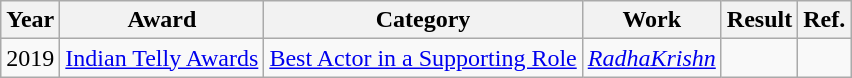<table class="wikitable">
<tr>
<th>Year</th>
<th>Award</th>
<th>Category</th>
<th>Work</th>
<th>Result</th>
<th>Ref.</th>
</tr>
<tr>
<td>2019</td>
<td><a href='#'>Indian Telly Awards</a></td>
<td><a href='#'>Best Actor in a Supporting Role</a></td>
<td><em><a href='#'>RadhaKrishn</a></em></td>
<td></td>
<td></td>
</tr>
</table>
